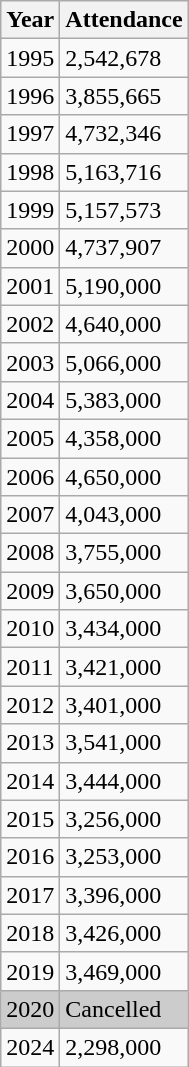<table class="wikitable sortable">
<tr>
<th>Year</th>
<th>Attendance</th>
</tr>
<tr>
<td>1995</td>
<td>2,542,678</td>
</tr>
<tr>
<td>1996</td>
<td>3,855,665</td>
</tr>
<tr>
<td>1997</td>
<td>4,732,346</td>
</tr>
<tr>
<td>1998</td>
<td>5,163,716</td>
</tr>
<tr>
<td>1999</td>
<td>5,157,573</td>
</tr>
<tr>
<td>2000</td>
<td>4,737,907</td>
</tr>
<tr>
<td>2001</td>
<td>5,190,000</td>
</tr>
<tr>
<td>2002</td>
<td>4,640,000</td>
</tr>
<tr>
<td>2003</td>
<td>5,066,000</td>
</tr>
<tr>
<td>2004</td>
<td>5,383,000</td>
</tr>
<tr>
<td>2005</td>
<td>4,358,000</td>
</tr>
<tr>
<td>2006</td>
<td>4,650,000</td>
</tr>
<tr>
<td>2007</td>
<td>4,043,000</td>
</tr>
<tr>
<td>2008</td>
<td>3,755,000</td>
</tr>
<tr>
<td>2009</td>
<td>3,650,000</td>
</tr>
<tr>
<td>2010</td>
<td>3,434,000</td>
</tr>
<tr>
<td>2011</td>
<td>3,421,000</td>
</tr>
<tr>
<td>2012</td>
<td>3,401,000</td>
</tr>
<tr>
<td>2013</td>
<td>3,541,000</td>
</tr>
<tr>
<td>2014</td>
<td>3,444,000</td>
</tr>
<tr>
<td>2015</td>
<td>3,256,000</td>
</tr>
<tr>
<td>2016</td>
<td>3,253,000</td>
</tr>
<tr>
<td>2017</td>
<td>3,396,000</td>
</tr>
<tr>
<td>2018</td>
<td>3,426,000</td>
</tr>
<tr>
<td>2019</td>
<td>3,469,000</td>
</tr>
<tr style="background-color:#cccccc">
<td>2020</td>
<td>Cancelled</td>
</tr>
<tr>
<td>2024</td>
<td>2,298,000</td>
</tr>
</table>
